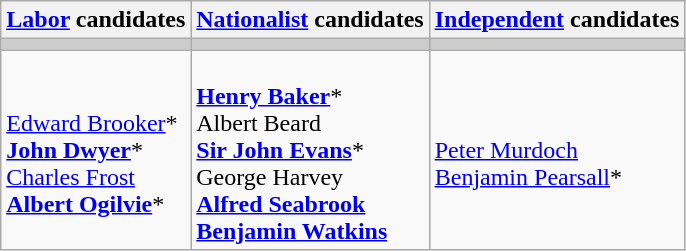<table class="wikitable">
<tr>
<th><a href='#'>Labor</a> candidates</th>
<th><a href='#'>Nationalist</a> candidates</th>
<th><a href='#'>Independent</a> candidates</th>
</tr>
<tr bgcolor="#cccccc">
<td></td>
<td></td>
<td></td>
</tr>
<tr>
<td><br><a href='#'>Edward Brooker</a>*<br>
<strong><a href='#'>John Dwyer</a></strong>*<br>
<a href='#'>Charles Frost</a><br>
<strong><a href='#'>Albert Ogilvie</a></strong>*</td>
<td><br><strong><a href='#'>Henry Baker</a></strong>*<br>
Albert Beard<br>
<strong><a href='#'>Sir John Evans</a></strong>*<br>
George Harvey<br>
<strong><a href='#'>Alfred Seabrook</a></strong><br>
<strong><a href='#'>Benjamin Watkins</a></strong></td>
<td><br><a href='#'>Peter Murdoch</a><br>
<a href='#'>Benjamin Pearsall</a>*</td>
</tr>
</table>
